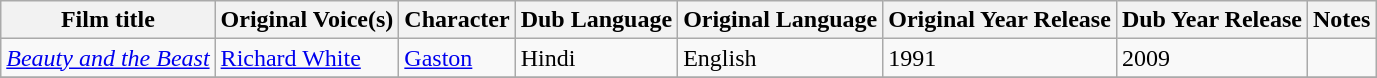<table class="wikitable">
<tr>
<th>Film title</th>
<th>Original Voice(s)</th>
<th>Character</th>
<th>Dub Language</th>
<th>Original Language</th>
<th>Original Year Release</th>
<th>Dub Year Release</th>
<th>Notes</th>
</tr>
<tr>
<td><em><a href='#'>Beauty and the Beast</a></em></td>
<td><a href='#'>Richard White</a></td>
<td><a href='#'>Gaston</a></td>
<td>Hindi</td>
<td>English</td>
<td>1991</td>
<td>2009</td>
<td></td>
</tr>
<tr>
</tr>
</table>
